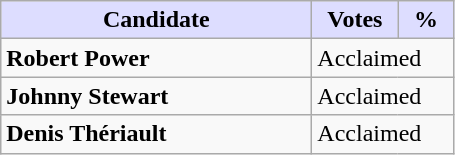<table class="wikitable">
<tr>
<th style="background:#ddf; width:200px;">Candidate</th>
<th style="background:#ddf; width:50px;">Votes</th>
<th style="background:#ddf; width:30px;">%</th>
</tr>
<tr>
<td><strong>Robert Power</strong></td>
<td colspan="2">Acclaimed</td>
</tr>
<tr>
<td><strong>Johnny Stewart</strong></td>
<td colspan="2">Acclaimed</td>
</tr>
<tr>
<td><strong>Denis Thériault</strong></td>
<td colspan="2">Acclaimed</td>
</tr>
</table>
